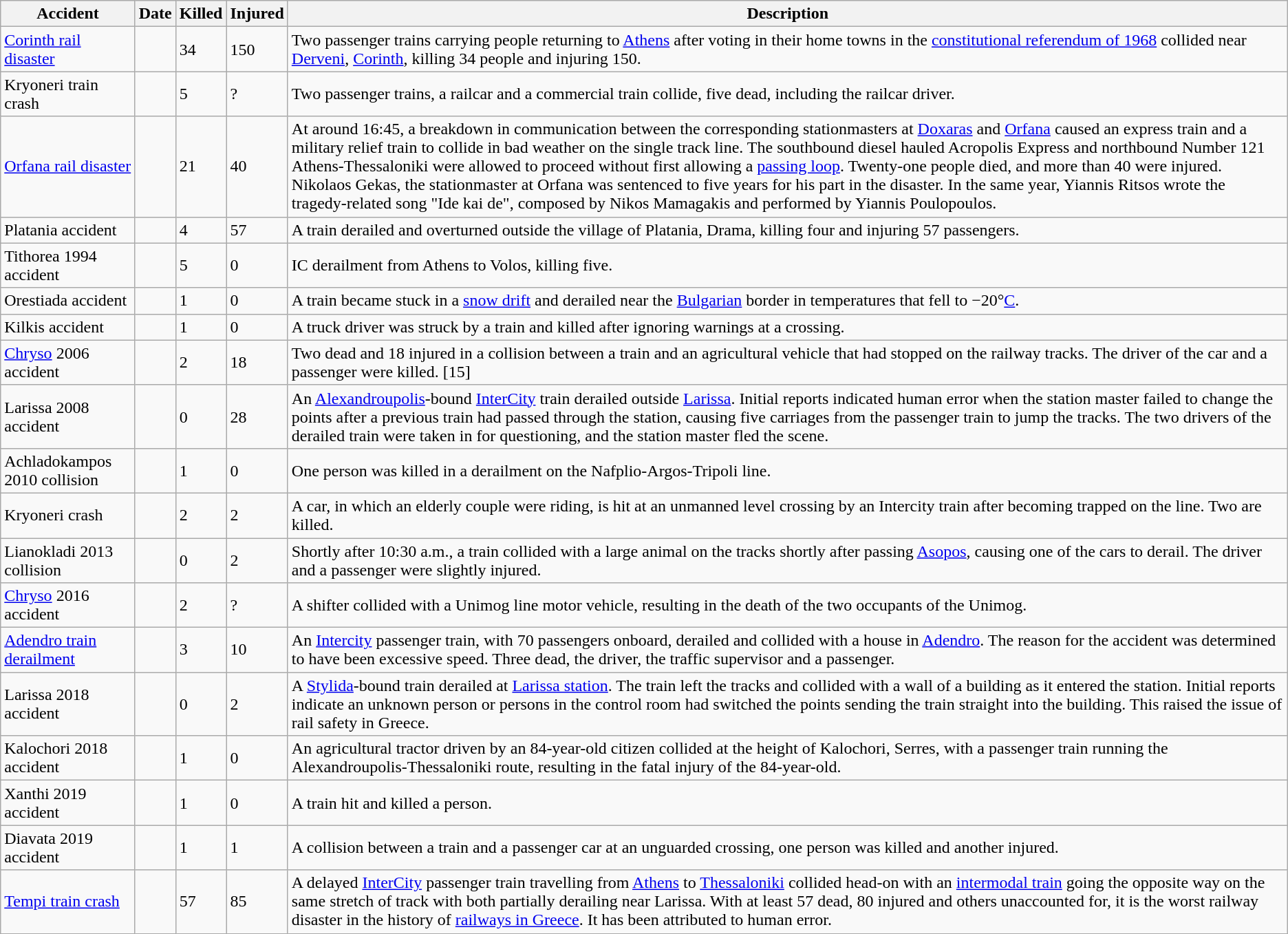<table class="wikitable sortable">
<tr>
<th>Accident</th>
<th>Date</th>
<th>Killed</th>
<th>Injured</th>
<th>Description</th>
</tr>
<tr>
<td><a href='#'>Corinth rail disaster</a></td>
<td></td>
<td>34</td>
<td>150</td>
<td>Two passenger trains carrying people returning to <a href='#'>Athens</a> after voting in their home towns in the <a href='#'>constitutional referendum of 1968</a> collided near <a href='#'>Derveni</a>, <a href='#'>Corinth</a>, killing 34 people and injuring 150.</td>
</tr>
<tr>
<td>Kryoneri train crash</td>
<td></td>
<td>5</td>
<td>?</td>
<td>Two passenger trains, a railcar and a commercial train collide, five dead, including the railcar driver.</td>
</tr>
<tr>
<td><a href='#'>Orfana rail disaster</a></td>
<td></td>
<td>21</td>
<td>40</td>
<td>At around 16:45, a breakdown in communication between the corresponding stationmasters at <a href='#'>Doxaras</a> and <a href='#'>Orfana</a> caused an express train and a military relief train to collide in bad weather on the single track line. The southbound diesel hauled Acropolis Express and northbound Number 121 Athens-Thessaloniki were allowed to proceed without first allowing a <a href='#'>passing loop</a>. Twenty-one people died, and more than 40 were injured. Nikolaos Gekas, the stationmaster at Orfana was sentenced to five years for his part in the disaster. In the same year, Yiannis Ritsos wrote the tragedy-related song "Ide kai de", composed by Nikos Mamagakis and performed by Yiannis Poulopoulos.</td>
</tr>
<tr>
<td>Platania accident</td>
<td></td>
<td>4</td>
<td>57</td>
<td>A train derailed and overturned outside the village of Platania, Drama, killing four and injuring 57 passengers.</td>
</tr>
<tr>
<td>Tithorea 1994 accident</td>
<td></td>
<td>5</td>
<td>0</td>
<td>IC derailment from Athens to Volos, killing five.</td>
</tr>
<tr>
<td>Orestiada accident</td>
<td></td>
<td>1</td>
<td>0</td>
<td>A train became stuck in a <a href='#'>snow drift</a> and derailed near the <a href='#'>Bulgarian</a> border in temperatures that fell to −20°<a href='#'>C</a>.</td>
</tr>
<tr>
<td>Kilkis accident</td>
<td></td>
<td>1</td>
<td>0</td>
<td>A truck driver was struck by a train and killed after ignoring warnings at a crossing.</td>
</tr>
<tr>
<td><a href='#'>Chryso</a> 2006 accident</td>
<td></td>
<td>2</td>
<td>18</td>
<td>Two dead and 18 injured in a collision between a train and an agricultural vehicle that had stopped on the railway tracks. The driver of the car and a passenger were killed. [15]</td>
</tr>
<tr>
<td>Larissa 2008 accident</td>
<td></td>
<td>0</td>
<td>28</td>
<td>An <a href='#'>Alexandroupolis</a>-bound <a href='#'>InterCity</a> train derailed  outside <a href='#'>Larissa</a>. Initial reports indicated human error when the station master failed to change the points after a previous train had passed through the station, causing five carriages from the passenger train to jump the tracks. The two drivers of the derailed train were taken in for questioning, and the station master fled the scene.</td>
</tr>
<tr>
<td>Achladokampos 2010 collision</td>
<td></td>
<td>1</td>
<td>0</td>
<td>One person was killed in a derailment on the Nafplio-Argos-Tripoli line.</td>
</tr>
<tr>
<td>Kryoneri crash</td>
<td></td>
<td>2</td>
<td>2</td>
<td>A car, in which an elderly couple were riding, is hit at an unmanned level crossing by an Intercity train after becoming trapped on the line. Two are killed.</td>
</tr>
<tr>
<td>Lianokladi 2013 collision</td>
<td></td>
<td>0</td>
<td>2</td>
<td>Shortly after 10:30 a.m., a train collided with a large animal on the tracks shortly after passing <a href='#'>Asopos</a>, causing one of the cars to derail. The driver and a passenger were slightly injured.</td>
</tr>
<tr>
<td><a href='#'>Chryso</a> 2016 accident</td>
<td></td>
<td>2</td>
<td>?</td>
<td>A shifter collided with a Unimog line motor vehicle, resulting in the death of the two occupants of the Unimog.</td>
</tr>
<tr>
<td><a href='#'>Adendro train derailment</a></td>
<td></td>
<td>3</td>
<td>10</td>
<td>An <a href='#'>Intercity</a> passenger train, with 70 passengers onboard, derailed and collided with a house in <a href='#'>Adendro</a>. The reason for the accident was determined to have been excessive speed. Three dead, the driver, the traffic supervisor and a passenger.</td>
</tr>
<tr>
<td>Larissa 2018 accident</td>
<td></td>
<td>0</td>
<td>2</td>
<td>A <a href='#'>Stylida</a>-bound train derailed at <a href='#'>Larissa station</a>. The train left the tracks and collided with a wall of a building as it entered the station. Initial reports indicate an unknown person or persons in the control room had switched the points sending the train straight into the building. This raised the issue of rail safety in Greece.</td>
</tr>
<tr>
<td>Kalochori 2018 accident</td>
<td></td>
<td>1</td>
<td>0</td>
<td>An agricultural tractor driven by an 84-year-old citizen collided at the height of Kalochori, Serres, with a passenger train running the Alexandroupolis-Thessaloniki route, resulting in the fatal injury of the 84-year-old.</td>
</tr>
<tr>
<td>Xanthi 2019 accident</td>
<td></td>
<td>1</td>
<td>0</td>
<td>A train hit and killed a person.</td>
</tr>
<tr>
<td>Diavata 2019 accident</td>
<td></td>
<td>1</td>
<td>1</td>
<td>A collision between a train and a passenger car at an unguarded crossing, one person was killed and another injured.</td>
</tr>
<tr>
<td><a href='#'>Tempi train crash</a></td>
<td></td>
<td>57</td>
<td>85</td>
<td>A delayed <a href='#'>InterCity</a> passenger train travelling from <a href='#'>Athens</a> to <a href='#'>Thessaloniki</a> collided head-on with an <a href='#'>intermodal train</a> going the opposite way on the same stretch of track with both partially derailing near Larissa. With at least 57 dead, 80 injured and others unaccounted for, it is the worst railway disaster in the history of <a href='#'>railways in Greece</a>. It has been attributed to human error.</td>
</tr>
</table>
